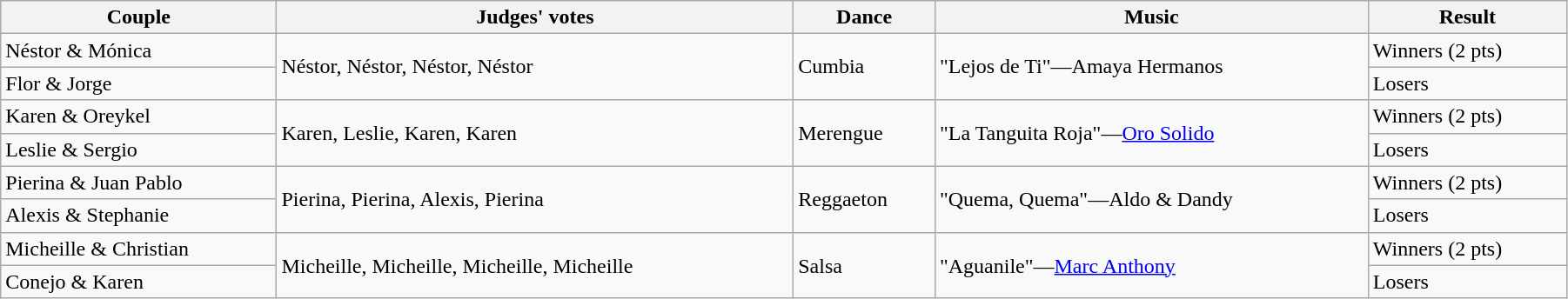<table class="wikitable sortable" style="width:95%; white-space:nowrap">
<tr>
<th>Couple</th>
<th>Judges' votes</th>
<th>Dance</th>
<th>Music</th>
<th>Result</th>
</tr>
<tr>
<td>Néstor & Mónica</td>
<td rowspan=2>Néstor, Néstor, Néstor, Néstor</td>
<td rowspan=2>Cumbia</td>
<td rowspan=2>"Lejos de Ti"—Amaya Hermanos</td>
<td>Winners (2 pts)</td>
</tr>
<tr>
<td>Flor & Jorge</td>
<td>Losers</td>
</tr>
<tr>
<td>Karen & Oreykel</td>
<td rowspan=2>Karen, Leslie, Karen, Karen</td>
<td rowspan=2>Merengue</td>
<td rowspan=2>"La Tanguita Roja"—<a href='#'>Oro Solido</a></td>
<td>Winners (2 pts)</td>
</tr>
<tr>
<td>Leslie & Sergio</td>
<td>Losers</td>
</tr>
<tr>
<td>Pierina & Juan Pablo</td>
<td rowspan=2>Pierina, Pierina, Alexis, Pierina</td>
<td rowspan=2>Reggaeton</td>
<td rowspan=2>"Quema, Quema"—Aldo & Dandy</td>
<td>Winners (2 pts)</td>
</tr>
<tr>
<td>Alexis & Stephanie</td>
<td>Losers</td>
</tr>
<tr>
<td>Micheille & Christian</td>
<td rowspan=2>Micheille, Micheille, Micheille, Micheille</td>
<td rowspan=2>Salsa</td>
<td rowspan=2>"Aguanile"—<a href='#'>Marc Anthony</a></td>
<td>Winners (2 pts)</td>
</tr>
<tr>
<td>Conejo & Karen</td>
<td>Losers</td>
</tr>
</table>
